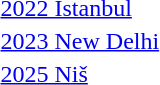<table>
<tr>
<td rowspan=2><a href='#'>2022 Istanbul</a></td>
<td rowspan=2></td>
<td rowspan=2></td>
<td></td>
</tr>
<tr>
<td></td>
</tr>
<tr>
<td rowspan=2><a href='#'>2023 New Delhi</a></td>
<td rowspan=2></td>
<td rowspan=2></td>
<td></td>
</tr>
<tr>
<td></td>
</tr>
<tr>
<td rowspan=2><a href='#'>2025 Niš</a></td>
<td rowspan=2></td>
<td rowspan=2></td>
<td></td>
</tr>
<tr>
<td></td>
</tr>
</table>
